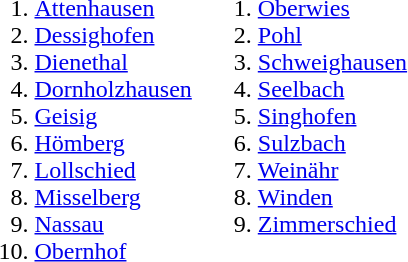<table>
<tr>
<td><br><ol><li><a href='#'>Attenhausen</a></li><li><a href='#'>Dessighofen</a></li><li><a href='#'>Dienethal</a></li><li><a href='#'>Dornholzhausen</a></li><li><a href='#'>Geisig</a></li><li><a href='#'>Hömberg</a></li><li><a href='#'>Lollschied</a></li><li><a href='#'>Misselberg</a></li><li><a href='#'>Nassau</a></li><li><a href='#'>Obernhof</a></li></ol></td>
<td valign=top><br><ol>
<li> <a href='#'>Oberwies</a> 
<li> <a href='#'>Pohl</a>
<li> <a href='#'>Schweighausen</a> 
<li> <a href='#'>Seelbach</a> 
<li> <a href='#'>Singhofen</a> 
<li> <a href='#'>Sulzbach</a> 
<li> <a href='#'>Weinähr</a> 
<li> <a href='#'>Winden</a>
<li> <a href='#'>Zimmerschied</a> 
</ol></td>
</tr>
</table>
